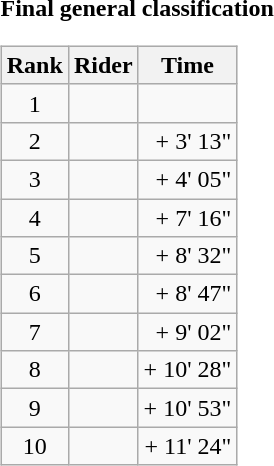<table>
<tr>
<td><strong>Final general classification</strong><br><table class="wikitable">
<tr>
<th scope="col">Rank</th>
<th scope="col">Rider</th>
<th scope="col">Time</th>
</tr>
<tr>
<td style="text-align:center;">1</td>
<td></td>
<td style="text-align:right;"></td>
</tr>
<tr>
<td style="text-align:center;">2</td>
<td></td>
<td style="text-align:right;">+ 3' 13"</td>
</tr>
<tr>
<td style="text-align:center;">3</td>
<td></td>
<td style="text-align:right;">+ 4' 05"</td>
</tr>
<tr>
<td style="text-align:center;">4</td>
<td></td>
<td style="text-align:right;">+ 7' 16"</td>
</tr>
<tr>
<td style="text-align:center;">5</td>
<td></td>
<td style="text-align:right;">+ 8' 32"</td>
</tr>
<tr>
<td style="text-align:center;">6</td>
<td></td>
<td style="text-align:right;">+ 8' 47"</td>
</tr>
<tr>
<td style="text-align:center;">7</td>
<td></td>
<td style="text-align:right;">+ 9' 02"</td>
</tr>
<tr>
<td style="text-align:center;">8</td>
<td></td>
<td style="text-align:right;">+ 10' 28"</td>
</tr>
<tr>
<td style="text-align:center;">9</td>
<td></td>
<td style="text-align:right;">+ 10' 53"</td>
</tr>
<tr>
<td style="text-align:center;">10</td>
<td></td>
<td style="text-align:right;">+ 11' 24"</td>
</tr>
</table>
</td>
</tr>
</table>
